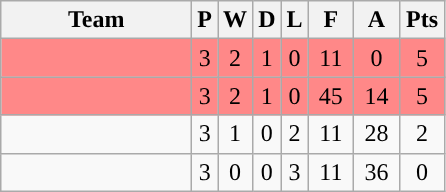<table class="wikitable" style="text-align:center;">
<tr>
<th width="120px">Team</th>
<th>P</th>
<th>W</th>
<th>D</th>
<th>L</th>
<th width="23px">F</th>
<th width="23px">A</th>
<th width="23px">Pts</th>
</tr>
<tr bgcolor="#FF8888">
<td></td>
<td>3</td>
<td>2</td>
<td>1</td>
<td>0</td>
<td>11</td>
<td>0</td>
<td>5</td>
</tr>
<tr bgcolor="#FF8888">
<td></td>
<td>3</td>
<td>2</td>
<td>1</td>
<td>0</td>
<td>45</td>
<td>14</td>
<td>5</td>
</tr>
<tr>
<td></td>
<td>3</td>
<td>1</td>
<td>0</td>
<td>2</td>
<td>11</td>
<td>28</td>
<td>2</td>
</tr>
<tr>
<td></td>
<td>3</td>
<td>0</td>
<td>0</td>
<td>3</td>
<td>11</td>
<td>36</td>
<td>0</td>
</tr>
</table>
